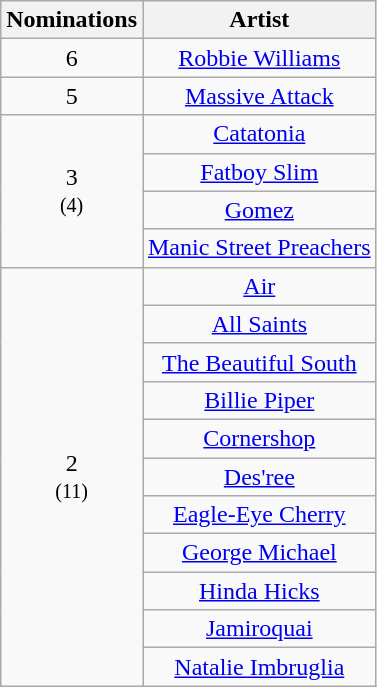<table class="wikitable" rowspan="2" style="text-align:center;">
<tr>
<th scope="col" style="width:55px;">Nominations</th>
<th scope="col" style="text-align:center;">Artist</th>
</tr>
<tr>
<td>6</td>
<td><a href='#'>Robbie Williams</a></td>
</tr>
<tr>
<td>5</td>
<td><a href='#'>Massive Attack</a></td>
</tr>
<tr>
<td rowspan="4">3<br><small>(4)</small></td>
<td><a href='#'>Catatonia</a></td>
</tr>
<tr>
<td><a href='#'>Fatboy Slim</a></td>
</tr>
<tr>
<td><a href='#'>Gomez</a></td>
</tr>
<tr>
<td><a href='#'>Manic Street Preachers</a></td>
</tr>
<tr>
<td rowspan="11">2<br><small>(11)</small></td>
<td><a href='#'>Air</a></td>
</tr>
<tr>
<td><a href='#'>All Saints</a></td>
</tr>
<tr>
<td><a href='#'>The Beautiful South</a></td>
</tr>
<tr>
<td><a href='#'>Billie Piper</a></td>
</tr>
<tr>
<td><a href='#'>Cornershop</a></td>
</tr>
<tr>
<td><a href='#'>Des'ree</a></td>
</tr>
<tr>
<td><a href='#'>Eagle-Eye Cherry</a></td>
</tr>
<tr>
<td><a href='#'>George Michael</a></td>
</tr>
<tr>
<td><a href='#'>Hinda Hicks</a></td>
</tr>
<tr>
<td><a href='#'>Jamiroquai</a></td>
</tr>
<tr>
<td><a href='#'>Natalie Imbruglia</a></td>
</tr>
</table>
